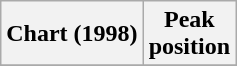<table class="wikitable sortable plainrowheaders" style="text-align:center">
<tr>
<th scope="col">Chart (1998)</th>
<th scope="col">Peak<br> position</th>
</tr>
<tr>
</tr>
</table>
